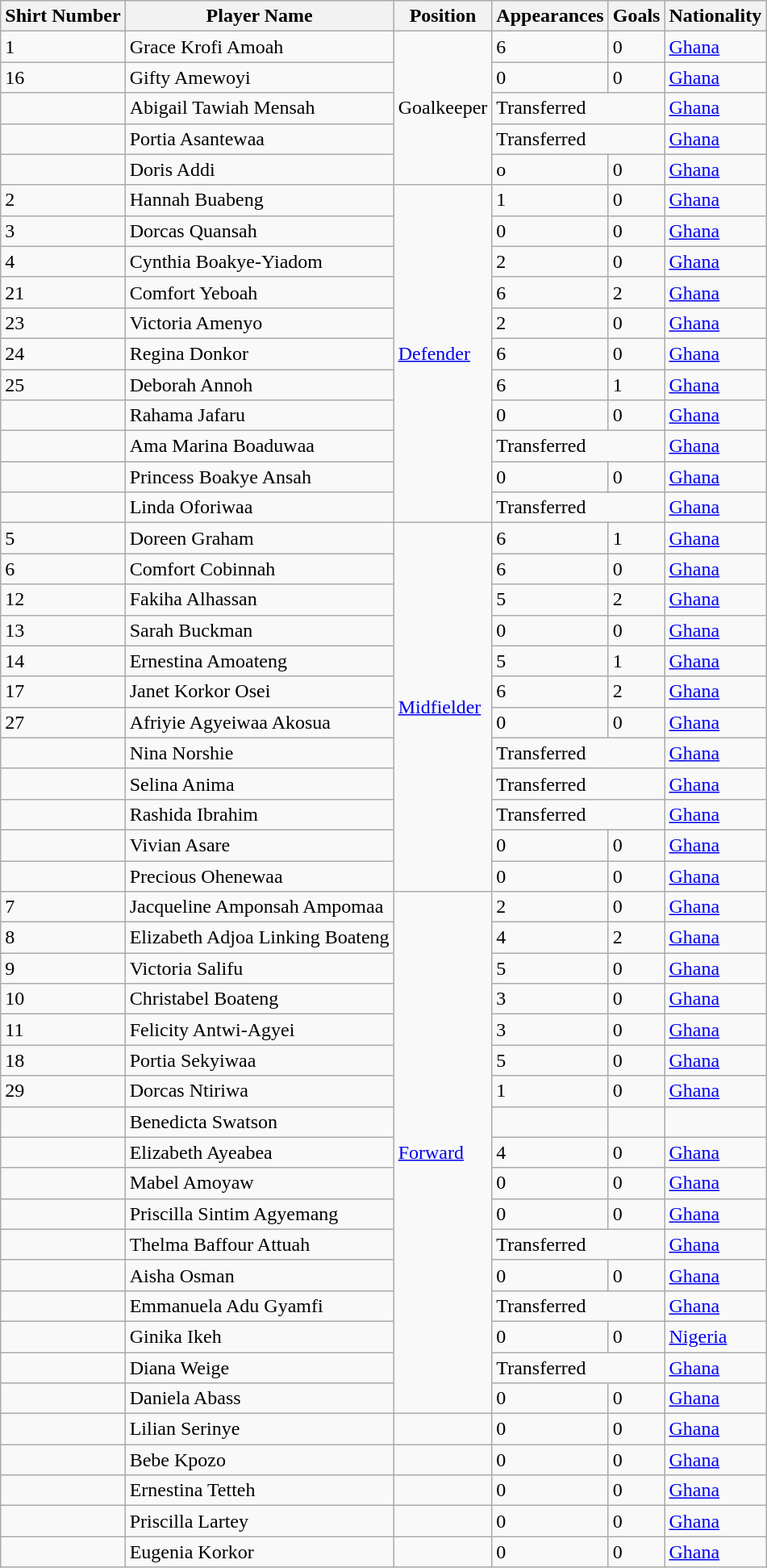<table class="wikitable">
<tr>
<th>Shirt Number</th>
<th>Player Name</th>
<th>Position</th>
<th>Appearances</th>
<th>Goals</th>
<th>Nationality</th>
</tr>
<tr>
<td>1</td>
<td>Grace Krofi Amoah</td>
<td rowspan="5">Goalkeeper</td>
<td>6</td>
<td>0</td>
<td><a href='#'>Ghana</a></td>
</tr>
<tr>
<td>16</td>
<td>Gifty Amewoyi</td>
<td>0</td>
<td>0</td>
<td><a href='#'>Ghana</a></td>
</tr>
<tr>
<td></td>
<td>Abigail Tawiah Mensah</td>
<td colspan="2">Transferred</td>
<td><a href='#'>Ghana</a></td>
</tr>
<tr>
<td></td>
<td>Portia Asantewaa</td>
<td colspan="2">Transferred</td>
<td><a href='#'>Ghana</a></td>
</tr>
<tr>
<td></td>
<td>Doris Addi</td>
<td>o</td>
<td>0</td>
<td><a href='#'>Ghana</a></td>
</tr>
<tr>
<td>2</td>
<td>Hannah Buabeng</td>
<td rowspan="11"><a href='#'>Defender</a></td>
<td>1</td>
<td>0</td>
<td><a href='#'>Ghana</a></td>
</tr>
<tr>
<td>3</td>
<td>Dorcas Quansah</td>
<td>0</td>
<td>0</td>
<td><a href='#'>Ghana</a></td>
</tr>
<tr>
<td>4</td>
<td>Cynthia Boakye-Yiadom</td>
<td>2</td>
<td>0</td>
<td><a href='#'>Ghana</a></td>
</tr>
<tr>
<td>21</td>
<td>Comfort Yeboah</td>
<td>6</td>
<td>2</td>
<td><a href='#'>Ghana</a></td>
</tr>
<tr>
<td>23</td>
<td>Victoria Amenyo</td>
<td>2</td>
<td>0</td>
<td><a href='#'>Ghana</a></td>
</tr>
<tr>
<td>24</td>
<td>Regina Donkor</td>
<td>6</td>
<td>0</td>
<td><a href='#'>Ghana</a></td>
</tr>
<tr>
<td>25</td>
<td>Deborah Annoh</td>
<td>6</td>
<td>1</td>
<td><a href='#'>Ghana</a></td>
</tr>
<tr>
<td></td>
<td>Rahama Jafaru</td>
<td>0</td>
<td>0</td>
<td><a href='#'>Ghana</a></td>
</tr>
<tr>
<td></td>
<td>Ama Marina Boaduwaa</td>
<td colspan="2">Transferred</td>
<td><a href='#'>Ghana</a></td>
</tr>
<tr>
<td></td>
<td>Princess Boakye Ansah</td>
<td>0</td>
<td>0</td>
<td><a href='#'>Ghana</a></td>
</tr>
<tr>
<td></td>
<td>Linda Oforiwaa</td>
<td colspan="2">Transferred</td>
<td><a href='#'>Ghana</a></td>
</tr>
<tr>
<td>5</td>
<td>Doreen Graham</td>
<td rowspan="12"><a href='#'>Midfielder</a></td>
<td>6</td>
<td>1</td>
<td><a href='#'>Ghana</a></td>
</tr>
<tr>
<td>6</td>
<td>Comfort Cobinnah</td>
<td>6</td>
<td>0</td>
<td><a href='#'>Ghana</a></td>
</tr>
<tr>
<td>12</td>
<td>Fakiha Alhassan</td>
<td>5</td>
<td>2</td>
<td><a href='#'>Ghana</a></td>
</tr>
<tr>
<td>13</td>
<td>Sarah Buckman</td>
<td>0</td>
<td>0</td>
<td><a href='#'>Ghana</a></td>
</tr>
<tr>
<td>14</td>
<td>Ernestina Amoateng</td>
<td>5</td>
<td>1</td>
<td><a href='#'>Ghana</a></td>
</tr>
<tr>
<td>17</td>
<td>Janet Korkor Osei</td>
<td>6</td>
<td>2</td>
<td><a href='#'>Ghana</a></td>
</tr>
<tr>
<td>27</td>
<td>Afriyie Agyeiwaa Akosua</td>
<td>0</td>
<td>0</td>
<td><a href='#'>Ghana</a></td>
</tr>
<tr>
<td></td>
<td>Nina Norshie</td>
<td colspan="2">Transferred</td>
<td><a href='#'>Ghana</a></td>
</tr>
<tr>
<td></td>
<td>Selina Anima</td>
<td colspan="2">Transferred</td>
<td><a href='#'>Ghana</a></td>
</tr>
<tr>
<td></td>
<td>Rashida Ibrahim</td>
<td colspan="2">Transferred</td>
<td><a href='#'>Ghana</a></td>
</tr>
<tr>
<td></td>
<td>Vivian Asare</td>
<td>0</td>
<td>0</td>
<td><a href='#'>Ghana</a></td>
</tr>
<tr>
<td></td>
<td>Precious Ohenewaa</td>
<td>0</td>
<td>0</td>
<td><a href='#'>Ghana</a></td>
</tr>
<tr>
<td>7</td>
<td>Jacqueline Amponsah Ampomaa</td>
<td rowspan="17"><a href='#'>Forward</a></td>
<td>2</td>
<td>0</td>
<td><a href='#'>Ghana</a></td>
</tr>
<tr>
<td>8</td>
<td>Elizabeth Adjoa Linking Boateng</td>
<td>4</td>
<td>2</td>
<td><a href='#'>Ghana</a></td>
</tr>
<tr>
<td>9</td>
<td>Victoria Salifu</td>
<td>5</td>
<td>0</td>
<td><a href='#'>Ghana</a></td>
</tr>
<tr>
<td>10</td>
<td>Christabel Boateng</td>
<td>3</td>
<td>0</td>
<td><a href='#'>Ghana</a></td>
</tr>
<tr>
<td>11</td>
<td>Felicity Antwi-Agyei</td>
<td>3</td>
<td>0</td>
<td><a href='#'>Ghana</a></td>
</tr>
<tr>
<td>18</td>
<td>Portia Sekyiwaa</td>
<td>5</td>
<td>0</td>
<td><a href='#'>Ghana</a></td>
</tr>
<tr>
<td>29</td>
<td>Dorcas Ntiriwa</td>
<td>1</td>
<td>0</td>
<td><a href='#'>Ghana</a></td>
</tr>
<tr>
<td></td>
<td>Benedicta Swatson</td>
<td></td>
<td></td>
<td></td>
</tr>
<tr>
<td></td>
<td>Elizabeth Ayeabea</td>
<td>4</td>
<td>0</td>
<td><a href='#'>Ghana</a></td>
</tr>
<tr>
<td></td>
<td>Mabel Amoyaw</td>
<td>0</td>
<td>0</td>
<td><a href='#'>Ghana</a></td>
</tr>
<tr>
<td></td>
<td>Priscilla Sintim Agyemang</td>
<td>0</td>
<td>0</td>
<td><a href='#'>Ghana</a></td>
</tr>
<tr>
<td></td>
<td>Thelma Baffour Attuah</td>
<td colspan="2">Transferred</td>
<td><a href='#'>Ghana</a></td>
</tr>
<tr>
<td></td>
<td>Aisha Osman</td>
<td>0</td>
<td>0</td>
<td><a href='#'>Ghana</a></td>
</tr>
<tr>
<td></td>
<td>Emmanuela Adu Gyamfi</td>
<td colspan="2">Transferred</td>
<td><a href='#'>Ghana</a></td>
</tr>
<tr>
<td></td>
<td>Ginika Ikeh</td>
<td>0</td>
<td>0</td>
<td><a href='#'>Nigeria</a></td>
</tr>
<tr>
<td></td>
<td>Diana Weige</td>
<td colspan="2">Transferred</td>
<td><a href='#'>Ghana</a></td>
</tr>
<tr>
<td></td>
<td>Daniela Abass</td>
<td>0</td>
<td>0</td>
<td><a href='#'>Ghana</a></td>
</tr>
<tr>
<td></td>
<td>Lilian Serinye</td>
<td></td>
<td>0</td>
<td>0</td>
<td><a href='#'>Ghana</a></td>
</tr>
<tr>
<td></td>
<td>Bebe Kpozo</td>
<td></td>
<td>0</td>
<td>0</td>
<td><a href='#'>Ghana</a></td>
</tr>
<tr>
<td></td>
<td>Ernestina Tetteh</td>
<td></td>
<td>0</td>
<td>0</td>
<td><a href='#'>Ghana</a></td>
</tr>
<tr>
<td></td>
<td>Priscilla Lartey</td>
<td></td>
<td>0</td>
<td>0</td>
<td><a href='#'>Ghana</a></td>
</tr>
<tr>
<td></td>
<td>Eugenia Korkor</td>
<td></td>
<td>0</td>
<td>0</td>
<td><a href='#'>Ghana</a></td>
</tr>
</table>
